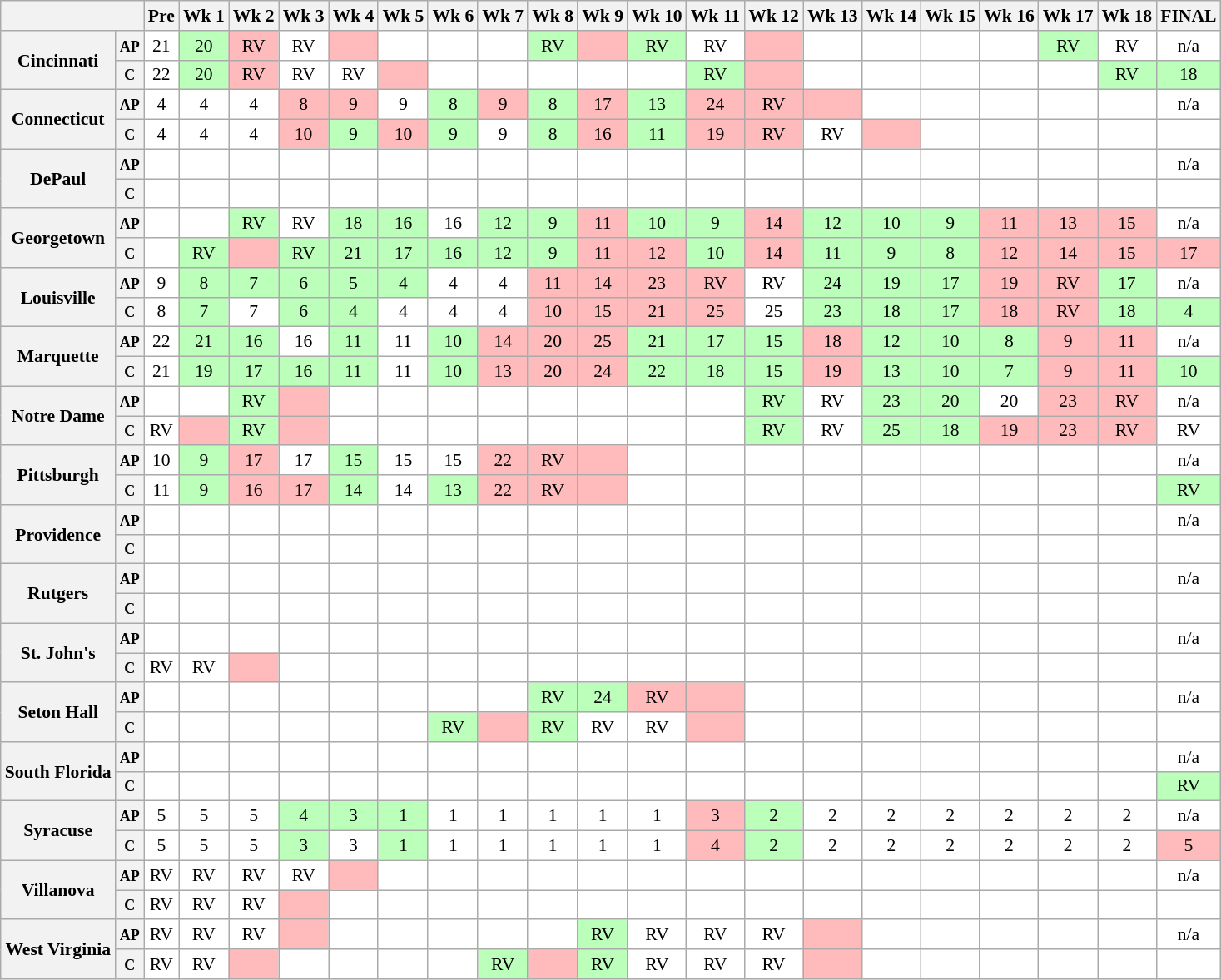<table class="wikitable" style="white-space:nowrap;font-size:90%;">
<tr>
<th colspan=2></th>
<th>Pre</th>
<th>Wk 1</th>
<th>Wk 2</th>
<th>Wk 3</th>
<th>Wk 4</th>
<th>Wk 5</th>
<th>Wk 6</th>
<th>Wk 7</th>
<th>Wk 8</th>
<th>Wk 9</th>
<th>Wk 10</th>
<th>Wk 11</th>
<th>Wk 12</th>
<th>Wk 13</th>
<th>Wk 14</th>
<th>Wk 15</th>
<th>Wk 16</th>
<th>Wk 17</th>
<th>Wk 18</th>
<th>FINAL</th>
</tr>
<tr style="text-align:center;">
<th rowspan=2>Cincinnati</th>
<th><small>AP</small></th>
<td style="background:#FFFFFF;">21</td>
<td style="background:#BBFFBB;">20</td>
<td style="background:#FFBBBB;">RV</td>
<td style="background:#FFFFFF;">RV</td>
<td style="background:#FFBBBB;"></td>
<td style="background:#FFFFFF;"></td>
<td style="background:#FFFFFF;"></td>
<td style="background:#FFFFFF;"></td>
<td style="background:#BBFFBB;">RV</td>
<td style="background:#FFBBBB;"></td>
<td style="background:#BBFFBB;">RV</td>
<td style="background:#FFFFFF;">RV</td>
<td style="background:#FFBBBB;"></td>
<td style="background:#FFFFFF;"></td>
<td style="background:#FFFFFF;"></td>
<td style="background:#FFFFFF;"></td>
<td style="background:#FFFFFF;"></td>
<td style="background:#BBFFBB;">RV</td>
<td style="background:#FFFFFF;">RV</td>
<td style="background:#FFFFFF;">n/a</td>
</tr>
<tr style="text-align:center;">
<th><small>C</small></th>
<td style="background:#FFFFFF;">22</td>
<td style="background:#BBFFBB;">20</td>
<td style="background:#FFBBBB;">RV</td>
<td style="background:#FFFFFF;">RV</td>
<td style="background:#FFFFFF;">RV</td>
<td style="background:#FFBBBB;"></td>
<td style="background:#FFFFFF;"></td>
<td style="background:#FFFFFF;"></td>
<td style="background:#FFFFFF;"></td>
<td style="background:#FFFFFF;"></td>
<td style="background:#FFFFFF;"></td>
<td style="background:#BBFFBB;">RV</td>
<td style="background:#FFBBBB;"></td>
<td style="background:#FFFFFF;"></td>
<td style="background:#FFFFFF;"></td>
<td style="background:#FFFFFF;"></td>
<td style="background:#FFFFFF;"></td>
<td style="background:#FFFFFF;"></td>
<td style="background:#BBFFBB;">RV</td>
<td style="background:#BBFFBB;">18</td>
</tr>
<tr style="text-align:center;">
<th rowspan=2>Connecticut</th>
<th><small>AP</small></th>
<td style="background:#FFFFFF;">4</td>
<td style="background:#FFFFFF;">4</td>
<td style="background:#FFFFFF;">4</td>
<td style="background:#FFBBBB;">8</td>
<td style="background:#FFBBBB;">9</td>
<td style="background:#FFFFFF;">9</td>
<td style="background:#BBFFBB;">8</td>
<td style="background:#FFBBBB;">9</td>
<td style="background:#BBFFBB;">8</td>
<td style="background:#FFBBBB;">17</td>
<td style="background:#BBFFBB;">13</td>
<td style="background:#FFBBBB;">24</td>
<td style="background:#FFBBBB;">RV</td>
<td style="background:#FFBBBB;"></td>
<td style="background:#FFFFFF;"></td>
<td style="background:#FFFFFF;"></td>
<td style="background:#FFFFFF;"></td>
<td style="background:#FFFFFF;"></td>
<td style="background:#FFFFFF;"></td>
<td style="background:#FFFFFF;">n/a</td>
</tr>
<tr style="text-align:center;">
<th><small>C</small></th>
<td style="background:#FFFFFF;">4</td>
<td style="background:#FFFFFF;">4</td>
<td style="background:#FFFFFF;">4</td>
<td style="background:#FFBBBB;">10</td>
<td style="background:#BBFFBB;">9</td>
<td style="background:#FFBBBB;">10</td>
<td style="background:#BBFFBB;">9</td>
<td style="background:#FFFFFF;">9</td>
<td style="background:#BBFFBB;">8</td>
<td style="background:#FFBBBB;">16</td>
<td style="background:#BBFFBB;">11</td>
<td style="background:#FFBBBB;">19</td>
<td style="background:#FFBBBB;">RV</td>
<td style="background:#FFFFFF;">RV</td>
<td style="background:#FFBBBB;"></td>
<td style="background:#FFFFFF;"></td>
<td style="background:#FFFFFF;"></td>
<td style="background:#FFFFFF;"></td>
<td style="background:#FFFFFF;"></td>
<td style="background:#FFFFFF;"></td>
</tr>
<tr style="text-align:center;">
<th rowspan=2>DePaul</th>
<th><small>AP</small></th>
<td style="background:#FFFFFF;"></td>
<td style="background:#FFFFFF;"></td>
<td style="background:#FFFFFF;"></td>
<td style="background:#FFFFFF;"></td>
<td style="background:#FFFFFF;"></td>
<td style="background:#FFFFFF;"></td>
<td style="background:#FFFFFF;"></td>
<td style="background:#FFFFFF;"></td>
<td style="background:#FFFFFF;"></td>
<td style="background:#FFFFFF;"></td>
<td style="background:#FFFFFF;"></td>
<td style="background:#FFFFFF;"></td>
<td style="background:#FFFFFF;"></td>
<td style="background:#FFFFFF;"></td>
<td style="background:#FFFFFF;"></td>
<td style="background:#FFFFFF;"></td>
<td style="background:#FFFFFF;"></td>
<td style="background:#FFFFFF;"></td>
<td style="background:#FFFFFF;"></td>
<td style="background:#FFFFFF;">n/a</td>
</tr>
<tr style="text-align:center;">
<th><small>C</small></th>
<td style="background:#FFFFFF;"></td>
<td style="background:#FFFFFF;"></td>
<td style="background:#FFFFFF;"></td>
<td style="background:#FFFFFF;"></td>
<td style="background:#FFFFFF;"></td>
<td style="background:#FFFFFF;"></td>
<td style="background:#FFFFFF;"></td>
<td style="background:#FFFFFF;"></td>
<td style="background:#FFFFFF;"></td>
<td style="background:#FFFFFF;"></td>
<td style="background:#FFFFFF;"></td>
<td style="background:#FFFFFF;"></td>
<td style="background:#FFFFFF;"></td>
<td style="background:#FFFFFF;"></td>
<td style="background:#FFFFFF;"></td>
<td style="background:#FFFFFF;"></td>
<td style="background:#FFFFFF;"></td>
<td style="background:#FFFFFF;"></td>
<td style="background:#FFFFFF;"></td>
<td style="background:#FFFFFF;"></td>
</tr>
<tr style="text-align:center;">
<th rowspan=2>Georgetown</th>
<th><small>AP</small></th>
<td style="background:#FFFFFF;"></td>
<td style="background:#FFFFFF;"></td>
<td style="background:#BBFFBB;">RV</td>
<td style="background:#FFFFFF;">RV</td>
<td style="background:#BBFFBB;">18</td>
<td style="background:#BBFFBB;">16</td>
<td style="background:#FFFFFF;">16</td>
<td style="background:#BBFFBB;">12</td>
<td style="background:#BBFFBB;">9</td>
<td style="background:#FFBBBB;">11</td>
<td style="background:#BBFFBB;">10</td>
<td style="background:#BBFFBB;">9</td>
<td style="background:#FFBBBB;">14</td>
<td style="background:#BBFFBB;">12</td>
<td style="background:#BBFFBB;">10</td>
<td style="background:#BBFFBB;">9</td>
<td style="background:#FFBBBB;">11</td>
<td style="background:#FFBBBB;">13</td>
<td style="background:#FFBBBB;">15</td>
<td style="background:#FFFFFF;">n/a</td>
</tr>
<tr style="text-align:center;">
<th><small>C</small></th>
<td style="background:#FFFFFF;"></td>
<td style="background:#BBFFBB;">RV</td>
<td style="background:#FFBBBB;"></td>
<td style="background:#BBFFBB;">RV</td>
<td style="background:#BBFFBB;">21</td>
<td style="background:#BBFFBB;">17</td>
<td style="background:#BBFFBB;">16</td>
<td style="background:#BBFFBB;">12</td>
<td style="background:#BBFFBB;">9</td>
<td style="background:#FFBBBB;">11</td>
<td style="background:#FFBBBB;">12</td>
<td style="background:#BBFFBB;">10</td>
<td style="background:#FFBBBB;">14</td>
<td style="background:#BBFFBB;">11</td>
<td style="background:#BBFFBB;">9</td>
<td style="background:#BBFFBB;">8</td>
<td style="background:#FFBBBB;">12</td>
<td style="background:#FFBBBB;">14</td>
<td style="background:#FFBBBB;">15</td>
<td style="background:#FFBBBB;">17</td>
</tr>
<tr style="text-align:center;">
<th rowspan=2>Louisville</th>
<th><small>AP</small></th>
<td style="background:#FFFFFF;">9</td>
<td style="background:#BBFFBB;">8</td>
<td style="background:#BBFFBB;">7</td>
<td style="background:#BBFFBB;">6</td>
<td style="background:#BBFFBB;">5</td>
<td style="background:#BBFFBB;">4</td>
<td style="background:#FFFFFF;">4</td>
<td style="background:#FFFFFF;">4</td>
<td style="background:#FFBBBB;">11</td>
<td style="background:#FFBBBB;">14</td>
<td style="background:#FFBBBB;">23</td>
<td style="background:#FFBBBB;">RV</td>
<td style="background:#FFFFFF;">RV</td>
<td style="background:#BBFFBB;">24</td>
<td style="background:#BBFFBB;">19</td>
<td style="background:#BBFFBB;">17</td>
<td style="background:#FFBBBB;">19</td>
<td style="background:#FFBBBB;">RV</td>
<td style="background:#BBFFBB;">17</td>
<td style="background:#FFFFFF;">n/a</td>
</tr>
<tr style="text-align:center;">
<th><small>C</small></th>
<td style="background:#FFFFFF;">8</td>
<td style="background:#BBFFBB;">7</td>
<td style="background:#FFFFFF;">7</td>
<td style="background:#BBFFBB;">6</td>
<td style="background:#BBFFBB;">4</td>
<td style="background:#FFFFFF;">4</td>
<td style="background:#FFFFFF;">4</td>
<td style="background:#FFFFFF;">4</td>
<td style="background:#FFBBBB;">10</td>
<td style="background:#FFBBBB;">15</td>
<td style="background:#FFBBBB;">21</td>
<td style="background:#FFBBBB;">25</td>
<td style="background:#FFFFFF;">25</td>
<td style="background:#BBFFBB;">23</td>
<td style="background:#BBFFBB;">18</td>
<td style="background:#BBFFBB;">17</td>
<td style="background:#FFBBBB;">18</td>
<td style="background:#FFBBBB;">RV</td>
<td style="background:#BBFFBB;">18</td>
<td style="background:#BBFFBB;">4</td>
</tr>
<tr style="text-align:center;">
<th rowspan=2>Marquette</th>
<th><small>AP</small></th>
<td style="background:#FFFFFF;">22</td>
<td style="background:#BBFFBB;">21</td>
<td style="background:#BBFFBB;">16</td>
<td style="background:#FFFFFF;">16</td>
<td style="background:#BBFFBB;">11</td>
<td style="background:#FFFFFF;">11</td>
<td style="background:#BBFFBB;">10</td>
<td style="background:#FFBBBB;">14</td>
<td style="background:#FFBBBB;">20</td>
<td style="background:#FFBBBB;">25</td>
<td style="background:#BBFFBB;">21</td>
<td style="background:#BBFFBB;">17</td>
<td style="background:#BBFFBB;">15</td>
<td style="background:#FFBBBB;">18</td>
<td style="background:#BBFFBB;">12</td>
<td style="background:#BBFFBB;">10</td>
<td style="background:#BBFFBB;">8</td>
<td style="background:#FFBBBB;">9</td>
<td style="background:#FFBBBB;">11</td>
<td style="background:#FFFFFF;">n/a</td>
</tr>
<tr style="text-align:center;">
<th><small>C</small></th>
<td style="background:#FFFFFF;">21</td>
<td style="background:#BBFFBB;">19</td>
<td style="background:#BBFFBB;">17</td>
<td style="background:#BBFFBB;">16</td>
<td style="background:#BBFFBB;">11</td>
<td style="background:#FFFFFF;">11</td>
<td style="background:#BBFFBB;">10</td>
<td style="background:#FFBBBB;">13</td>
<td style="background:#FFBBBB;">20</td>
<td style="background:#FFBBBB;">24</td>
<td style="background:#BBFFBB;">22</td>
<td style="background:#BBFFBB;">18</td>
<td style="background:#BBFFBB;">15</td>
<td style="background:#FFBBBB;">19</td>
<td style="background:#BBFFBB;">13</td>
<td style="background:#BBFFBB;">10</td>
<td style="background:#BBFFBB;">7</td>
<td style="background:#FFBBBB;">9</td>
<td style="background:#FFBBBB;">11</td>
<td style="background:#BBFFBB;">10</td>
</tr>
<tr style="text-align:center;">
<th rowspan=2>Notre Dame</th>
<th><small>AP</small></th>
<td style="background:#FFFFFF;"></td>
<td style="background:#FFFFFF;"></td>
<td style="background:#BBFFBB;">RV</td>
<td style="background:#FFBBBB;"></td>
<td style="background:#FFFFFF;"></td>
<td style="background:#FFFFFF;"></td>
<td style="background:#FFFFFF;"></td>
<td style="background:#FFFFFF;"></td>
<td style="background:#FFFFFF;"></td>
<td style="background:#FFFFFF;"></td>
<td style="background:#FFFFFF;"></td>
<td style="background:#FFFFFF;"></td>
<td style="background:#BBFFBB;">RV</td>
<td style="background:#FFFFFF;">RV</td>
<td style="background:#BBFFBB;">23</td>
<td style="background:#BBFFBB;">20</td>
<td style="background:#FFFFFF;">20</td>
<td style="background:#FFBBBB;">23</td>
<td style="background:#FFBBBB;">RV</td>
<td style="background:#FFFFFF;">n/a</td>
</tr>
<tr style="text-align:center;">
<th><small>C</small></th>
<td style="background:#FFFFFF;">RV</td>
<td style="background:#FFBBBB;"></td>
<td style="background:#BBFFBB;">RV</td>
<td style="background:#FFBBBB;"></td>
<td style="background:#FFFFFF;"></td>
<td style="background:#FFFFFF;"></td>
<td style="background:#FFFFFF;"></td>
<td style="background:#FFFFFF;"></td>
<td style="background:#FFFFFF;"></td>
<td style="background:#FFFFFF;"></td>
<td style="background:#FFFFFF;"></td>
<td style="background:#FFFFFF;"></td>
<td style="background:#BBFFBB;">RV</td>
<td style="background:#FFFFFF;">RV</td>
<td style="background:#BBFFBB;">25</td>
<td style="background:#BBFFBB;">18</td>
<td style="background:#FFBBBB;">19</td>
<td style="background:#FFBBBB;">23</td>
<td style="background:#FFBBBB;">RV</td>
<td style="background:#FFFFFF;">RV</td>
</tr>
<tr style="text-align:center;">
<th rowspan=2>Pittsburgh</th>
<th><small>AP</small></th>
<td style="background:#FFFFFF;">10</td>
<td style="background:#BBFFBB;">9</td>
<td style="background:#FFBBBB;">17</td>
<td style="background:#FFFFFF;">17</td>
<td style="background:#BBFFBB;">15</td>
<td style="background:#FFFFFF;">15</td>
<td style="background:#FFFFFF;">15</td>
<td style="background:#FFBBBB;">22</td>
<td style="background:#FFBBBB;">RV</td>
<td style="background:#FFBBBB;"></td>
<td style="background:#FFFFFF;"></td>
<td style="background:#FFFFFF;"></td>
<td style="background:#FFFFFF;"></td>
<td style="background:#FFFFFF;"></td>
<td style="background:#FFFFFF;"></td>
<td style="background:#FFFFFF;"></td>
<td style="background:#FFFFFF;"></td>
<td style="background:#FFFFFF;"></td>
<td style="background:#FFFFFF;"></td>
<td style="background:#FFFFFF;">n/a</td>
</tr>
<tr style="text-align:center;">
<th><small>C</small></th>
<td style="background:#FFFFFF;">11</td>
<td style="background:#BBFFBB;">9</td>
<td style="background:#FFBBBB;">16</td>
<td style="background:#FFBBBB;">17</td>
<td style="background:#BBFFBB;">14</td>
<td style="background:#FFFFFF;">14</td>
<td style="background:#BBFFBB;">13</td>
<td style="background:#FFBBBB;">22</td>
<td style="background:#FFBBBB;">RV</td>
<td style="background:#FFBBBB;"></td>
<td style="background:#FFFFFF;"></td>
<td style="background:#FFFFFF;"></td>
<td style="background:#FFFFFF;"></td>
<td style="background:#FFFFFF;"></td>
<td style="background:#FFFFFF;"></td>
<td style="background:#FFFFFF;"></td>
<td style="background:#FFFFFF;"></td>
<td style="background:#FFFFFF;"></td>
<td style="background:#FFFFFF;"></td>
<td style="background:#BBFFBB;">RV</td>
</tr>
<tr style="text-align:center;">
<th rowspan=2>Providence</th>
<th><small>AP</small></th>
<td style="background:#FFFFFF;"></td>
<td style="background:#FFFFFF;"></td>
<td style="background:#FFFFFF;"></td>
<td style="background:#FFFFFF;"></td>
<td style="background:#FFFFFF;"></td>
<td style="background:#FFFFFF;"></td>
<td style="background:#FFFFFF;"></td>
<td style="background:#FFFFFF;"></td>
<td style="background:#FFFFFF;"></td>
<td style="background:#FFFFFF;"></td>
<td style="background:#FFFFFF;"></td>
<td style="background:#FFFFFF;"></td>
<td style="background:#FFFFFF;"></td>
<td style="background:#FFFFFF;"></td>
<td style="background:#FFFFFF;"></td>
<td style="background:#FFFFFF;"></td>
<td style="background:#FFFFFF;"></td>
<td style="background:#FFFFFF;"></td>
<td style="background:#FFFFFF;"></td>
<td style="background:#FFFFFF;">n/a</td>
</tr>
<tr style="text-align:center;">
<th><small>C</small></th>
<td style="background:#FFFFFF;"></td>
<td style="background:#FFFFFF;"></td>
<td style="background:#FFFFFF;"></td>
<td style="background:#FFFFFF;"></td>
<td style="background:#FFFFFF;"></td>
<td style="background:#FFFFFF;"></td>
<td style="background:#FFFFFF;"></td>
<td style="background:#FFFFFF;"></td>
<td style="background:#FFFFFF;"></td>
<td style="background:#FFFFFF;"></td>
<td style="background:#FFFFFF;"></td>
<td style="background:#FFFFFF;"></td>
<td style="background:#FFFFFF;"></td>
<td style="background:#FFFFFF;"></td>
<td style="background:#FFFFFF;"></td>
<td style="background:#FFFFFF;"></td>
<td style="background:#FFFFFF;"></td>
<td style="background:#FFFFFF;"></td>
<td style="background:#FFFFFF;"></td>
<td style="background:#FFFFFF;"></td>
</tr>
<tr style="text-align:center;">
<th rowspan=2>Rutgers</th>
<th><small>AP</small></th>
<td style="background:#FFFFFF;"></td>
<td style="background:#FFFFFF;"></td>
<td style="background:#FFFFFF;"></td>
<td style="background:#FFFFFF;"></td>
<td style="background:#FFFFFF;"></td>
<td style="background:#FFFFFF;"></td>
<td style="background:#FFFFFF;"></td>
<td style="background:#FFFFFF;"></td>
<td style="background:#FFFFFF;"></td>
<td style="background:#FFFFFF;"></td>
<td style="background:#FFFFFF;"></td>
<td style="background:#FFFFFF;"></td>
<td style="background:#FFFFFF;"></td>
<td style="background:#FFFFFF;"></td>
<td style="background:#FFFFFF;"></td>
<td style="background:#FFFFFF;"></td>
<td style="background:#FFFFFF;"></td>
<td style="background:#FFFFFF;"></td>
<td style="background:#FFFFFF;"></td>
<td style="background:#FFFFFF;">n/a</td>
</tr>
<tr style="text-align:center;">
<th><small>C</small></th>
<td style="background:#FFFFFF;"></td>
<td style="background:#FFFFFF;"></td>
<td style="background:#FFFFFF;"></td>
<td style="background:#FFFFFF;"></td>
<td style="background:#FFFFFF;"></td>
<td style="background:#FFFFFF;"></td>
<td style="background:#FFFFFF;"></td>
<td style="background:#FFFFFF;"></td>
<td style="background:#FFFFFF;"></td>
<td style="background:#FFFFFF;"></td>
<td style="background:#FFFFFF;"></td>
<td style="background:#FFFFFF;"></td>
<td style="background:#FFFFFF;"></td>
<td style="background:#FFFFFF;"></td>
<td style="background:#FFFFFF;"></td>
<td style="background:#FFFFFF;"></td>
<td style="background:#FFFFFF;"></td>
<td style="background:#FFFFFF;"></td>
<td style="background:#FFFFFF;"></td>
<td style="background:#FFFFFF;"></td>
</tr>
<tr style="text-align:center;">
<th rowspan=2>St. John's</th>
<th><small>AP</small></th>
<td style="background:#FFFFFF;"></td>
<td style="background:#FFFFFF;"></td>
<td style="background:#FFFFFF;"></td>
<td style="background:#FFFFFF;"></td>
<td style="background:#FFFFFF;"></td>
<td style="background:#FFFFFF;"></td>
<td style="background:#FFFFFF;"></td>
<td style="background:#FFFFFF;"></td>
<td style="background:#FFFFFF;"></td>
<td style="background:#FFFFFF;"></td>
<td style="background:#FFFFFF;"></td>
<td style="background:#FFFFFF;"></td>
<td style="background:#FFFFFF;"></td>
<td style="background:#FFFFFF;"></td>
<td style="background:#FFFFFF;"></td>
<td style="background:#FFFFFF;"></td>
<td style="background:#FFFFFF;"></td>
<td style="background:#FFFFFF;"></td>
<td style="background:#FFFFFF;"></td>
<td style="background:#FFFFFF;">n/a</td>
</tr>
<tr style="text-align:center;">
<th><small>C</small></th>
<td style="background:#FFFFFF;">RV</td>
<td style="background:#FFFFFF;">RV</td>
<td style="background:#FFBBBB;"></td>
<td style="background:#FFFFFF;"></td>
<td style="background:#FFFFFF;"></td>
<td style="background:#FFFFFF;"></td>
<td style="background:#FFFFFF;"></td>
<td style="background:#FFFFFF;"></td>
<td style="background:#FFFFFF;"></td>
<td style="background:#FFFFFF;"></td>
<td style="background:#FFFFFF;"></td>
<td style="background:#FFFFFF;"></td>
<td style="background:#FFFFFF;"></td>
<td style="background:#FFFFFF;"></td>
<td style="background:#FFFFFF;"></td>
<td style="background:#FFFFFF;"></td>
<td style="background:#FFFFFF;"></td>
<td style="background:#FFFFFF;"></td>
<td style="background:#FFFFFF;"></td>
<td style="background:#FFFFFF;"></td>
</tr>
<tr style="text-align:center;">
<th rowspan=2>Seton Hall</th>
<th><small>AP</small></th>
<td style="background:#FFFFFF;"></td>
<td style="background:#FFFFFF;"></td>
<td style="background:#FFFFFF;"></td>
<td style="background:#FFFFFF;"></td>
<td style="background:#FFFFFF;"></td>
<td style="background:#FFFFFF;"></td>
<td style="background:#FFFFFF;"></td>
<td style="background:#FFFFFF;"></td>
<td style="background:#BBFFBB;">RV</td>
<td style="background:#BBFFBB;">24</td>
<td style="background:#FFBBBB;">RV</td>
<td style="background:#FFBBBB;"></td>
<td style="background:#FFFFFF;"></td>
<td style="background:#FFFFFF;"></td>
<td style="background:#FFFFFF;"></td>
<td style="background:#FFFFFF;"></td>
<td style="background:#FFFFFF;"></td>
<td style="background:#FFFFFF;"></td>
<td style="background:#FFFFFF;"></td>
<td style="background:#FFFFFF;">n/a</td>
</tr>
<tr style="text-align:center;">
<th><small>C</small></th>
<td style="background:#FFFFFF;"></td>
<td style="background:#FFFFFF;"></td>
<td style="background:#FFFFFF;"></td>
<td style="background:#FFFFFF;"></td>
<td style="background:#FFFFFF;"></td>
<td style="background:#FFFFFF;"></td>
<td style="background:#BBFFBB;">RV</td>
<td style="background:#FFBBBB;"></td>
<td style="background:#BBFFBB;">RV</td>
<td style="background:#FFFFFF;">RV</td>
<td style="background:#FFFFFF;">RV</td>
<td style="background:#FFBBBB;"></td>
<td style="background:#FFFFFF;"></td>
<td style="background:#FFFFFF;"></td>
<td style="background:#FFFFFF;"></td>
<td style="background:#FFFFFF;"></td>
<td style="background:#FFFFFF;"></td>
<td style="background:#FFFFFF;"></td>
<td style="background:#FFFFFF;"></td>
<td style="background:#FFFFFF;"></td>
</tr>
<tr style="text-align:center;">
<th rowspan=2>South Florida</th>
<th><small>AP</small></th>
<td style="background:#FFFFFF;"></td>
<td style="background:#FFFFFF;"></td>
<td style="background:#FFFFFF;"></td>
<td style="background:#FFFFFF;"></td>
<td style="background:#FFFFFF;"></td>
<td style="background:#FFFFFF;"></td>
<td style="background:#FFFFFF;"></td>
<td style="background:#FFFFFF;"></td>
<td style="background:#FFFFFF;"></td>
<td style="background:#FFFFFF;"></td>
<td style="background:#FFFFFF;"></td>
<td style="background:#FFFFFF;"></td>
<td style="background:#FFFFFF;"></td>
<td style="background:#FFFFFF;"></td>
<td style="background:#FFFFFF;"></td>
<td style="background:#FFFFFF;"></td>
<td style="background:#FFFFFF;"></td>
<td style="background:#FFFFFF;"></td>
<td style="background:#FFFFFF;"></td>
<td style="background:#FFFFFF;">n/a</td>
</tr>
<tr style="text-align:center;">
<th><small>C</small></th>
<td style="background:#FFFFFF;"></td>
<td style="background:#FFFFFF;"></td>
<td style="background:#FFFFFF;"></td>
<td style="background:#FFFFFF;"></td>
<td style="background:#FFFFFF;"></td>
<td style="background:#FFFFFF;"></td>
<td style="background:#FFFFFF;"></td>
<td style="background:#FFFFFF;"></td>
<td style="background:#FFFFFF;"></td>
<td style="background:#FFFFFF;"></td>
<td style="background:#FFFFFF;"></td>
<td style="background:#FFFFFF;"></td>
<td style="background:#FFFFFF;"></td>
<td style="background:#FFFFFF;"></td>
<td style="background:#FFFFFF;"></td>
<td style="background:#FFFFFF;"></td>
<td style="background:#FFFFFF;"></td>
<td style="background:#FFFFFF;"></td>
<td style="background:#FFFFFF;"></td>
<td style="background:#BBFFBB;">RV</td>
</tr>
<tr style="text-align:center;">
<th rowspan=2>Syracuse</th>
<th><small>AP</small></th>
<td style="background:#FFFFFF;">5</td>
<td style="background:#FFFFFF;">5</td>
<td style="background:#FFFFFF;">5</td>
<td style="background:#BBFFBB;">4</td>
<td style="background:#BBFFBB;">3</td>
<td style="background:#BBFFBB;">1</td>
<td style="background:#FFFFFF;">1</td>
<td style="background:#FFFFFF;">1</td>
<td style="background:#FFFFFF;">1</td>
<td style="background:#FFFFFF;">1</td>
<td style="background:#FFFFFF;">1</td>
<td style="background:#FFBBBB;">3</td>
<td style="background:#BBFFBB;">2</td>
<td style="background:#FFFFFF;">2</td>
<td style="background:#FFFFFF;">2</td>
<td style="background:#FFFFFF;">2</td>
<td style="background:#FFFFFF;">2</td>
<td style="background:#FFFFFF;">2</td>
<td style="background:#FFFFFF;">2</td>
<td style="background:#FFFFFF;">n/a</td>
</tr>
<tr style="text-align:center;">
<th><small>C</small></th>
<td style="background:#FFFFFF;">5</td>
<td style="background:#FFFFFF;">5</td>
<td style="background:#FFFFFF;">5</td>
<td style="background:#BBFFBB;">3</td>
<td style="background:#FFFFFF;">3</td>
<td style="background:#BBFFBB;">1</td>
<td style="background:#FFFFFF;">1</td>
<td style="background:#FFFFFF;">1</td>
<td style="background:#FFFFFF;">1</td>
<td style="background:#FFFFFF;">1</td>
<td style="background:#FFFFFF;">1</td>
<td style="background:#FFBBBB;">4</td>
<td style="background:#BBFFBB;">2</td>
<td style="background:#FFFFFF;">2</td>
<td style="background:#FFFFFF;">2</td>
<td style="background:#FFFFFF;">2</td>
<td style="background:#FFFFFF;">2</td>
<td style="background:#FFFFFF;">2</td>
<td style="background:#FFFFFF;">2</td>
<td style="background:#FFBBBB;">5</td>
</tr>
<tr style="text-align:center;">
<th rowspan=2>Villanova</th>
<th><small>AP</small></th>
<td style="background:#FFFFFF;">RV</td>
<td style="background:#FFFFFF;">RV</td>
<td style="background:#FFFFFF;">RV</td>
<td style="background:#FFFFFF;">RV</td>
<td style="background:#FFBBBB;"></td>
<td style="background:#FFFFFF;"></td>
<td style="background:#FFFFFF;"></td>
<td style="background:#FFFFFF;"></td>
<td style="background:#FFFFFF;"></td>
<td style="background:#FFFFFF;"></td>
<td style="background:#FFFFFF;"></td>
<td style="background:#FFFFFF;"></td>
<td style="background:#FFFFFF;"></td>
<td style="background:#FFFFFF;"></td>
<td style="background:#FFFFFF;"></td>
<td style="background:#FFFFFF;"></td>
<td style="background:#FFFFFF;"></td>
<td style="background:#FFFFFF;"></td>
<td style="background:#FFFFFF;"></td>
<td style="background:#FFFFFF;">n/a</td>
</tr>
<tr style="text-align:center;">
<th><small>C</small></th>
<td style="background:#FFFFFF;">RV</td>
<td style="background:#FFFFFF;">RV</td>
<td style="background:#FFFFFF;">RV</td>
<td style="background:#FFBBBB;"></td>
<td style="background:#FFFFFF;"></td>
<td style="background:#FFFFFF;"></td>
<td style="background:#FFFFFF;"></td>
<td style="background:#FFFFFF;"></td>
<td style="background:#FFFFFF;"></td>
<td style="background:#FFFFFF;"></td>
<td style="background:#FFFFFF;"></td>
<td style="background:#FFFFFF;"></td>
<td style="background:#FFFFFF;"></td>
<td style="background:#FFFFFF;"></td>
<td style="background:#FFFFFF;"></td>
<td style="background:#FFFFFF;"></td>
<td style="background:#FFFFFF;"></td>
<td style="background:#FFFFFF;"></td>
<td style="background:#FFFFFF;"></td>
<td style="background:#FFFFFF;"></td>
</tr>
<tr style="text-align:center;">
<th rowspan=2>West Virginia</th>
<th><small>AP</small></th>
<td style="background:#FFFFFF;">RV</td>
<td style="background:#FFFFFF;">RV</td>
<td style="background:#FFFFFF;">RV</td>
<td style="background:#FFBBBB;"></td>
<td style="background:#FFFFFF;"></td>
<td style="background:#FFFFFF;"></td>
<td style="background:#FFFFFF;"></td>
<td style="background:#FFFFFF;"></td>
<td style="background:#FFFFFF;"></td>
<td style="background:#BBFFBB;">RV</td>
<td style="background:#FFFFFF;">RV</td>
<td style="background:#FFFFFF;">RV</td>
<td style="background:#FFFFFF;">RV</td>
<td style="background:#FFBBBB;"></td>
<td style="background:#FFFFFF;"></td>
<td style="background:#FFFFFF;"></td>
<td style="background:#FFFFFF;"></td>
<td style="background:#FFFFFF;"></td>
<td style="background:#FFFFFF;"></td>
<td style="background:#FFFFFF;">n/a</td>
</tr>
<tr style="text-align:center;">
<th><small>C</small></th>
<td style="background:#FFFFFF;">RV</td>
<td style="background:#FFFFFF;">RV</td>
<td style="background:#FFBBBB;"></td>
<td style="background:#FFFFFF;"></td>
<td style="background:#FFFFFF;"></td>
<td style="background:#FFFFFF;"></td>
<td style="background:#FFFFFF;"></td>
<td style="background:#BBFFBB;">RV</td>
<td style="background:#FFBBBB;"></td>
<td style="background:#BBFFBB;">RV</td>
<td style="background:#FFFFFF;">RV</td>
<td style="background:#FFFFFF;">RV</td>
<td style="background:#FFFFFF;">RV</td>
<td style="background:#FFBBBB;"></td>
<td style="background:#FFFFFF;"></td>
<td style="background:#FFFFFF;"></td>
<td style="background:#FFFFFF;"></td>
<td style="background:#FFFFFF;"></td>
<td style="background:#FFFFFF;"></td>
<td style="background:#FFFFFF;"></td>
</tr>
</table>
